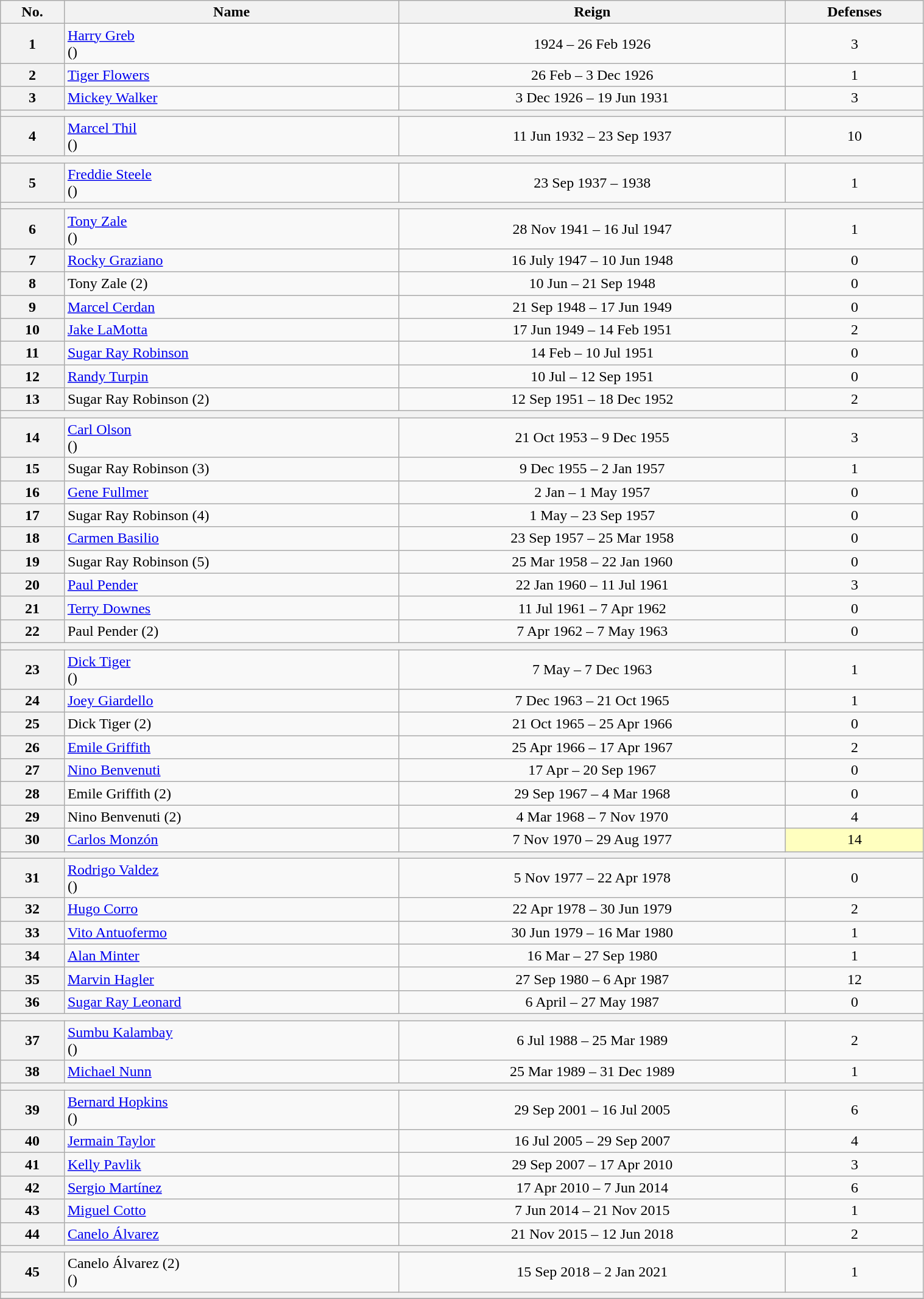<table class="wikitable sortable" style="width:80%;">
<tr>
<th>No.</th>
<th>Name</th>
<th>Reign</th>
<th>Defenses</th>
</tr>
<tr align=center>
<th>1</th>
<td align=left><a href='#'>Harry Greb</a><br>()</td>
<td>1924 – 26 Feb 1926</td>
<td>3</td>
</tr>
<tr align=center>
<th>2</th>
<td align=left><a href='#'>Tiger Flowers</a></td>
<td>26 Feb – 3 Dec 1926</td>
<td>1</td>
</tr>
<tr align=center>
<th>3</th>
<td align=left><a href='#'>Mickey Walker</a></td>
<td>3 Dec 1926 – 19 Jun 1931</td>
<td>3</td>
</tr>
<tr align=center>
<th colspan=4></th>
</tr>
<tr align=center>
<th>4</th>
<td align=left><a href='#'>Marcel Thil</a><br>()</td>
<td>11 Jun 1932 – 23 Sep 1937</td>
<td>10</td>
</tr>
<tr align=center>
<th colspan=4></th>
</tr>
<tr align=center>
<th>5</th>
<td align=left><a href='#'>Freddie Steele</a><br>()</td>
<td>23 Sep 1937 – 1938</td>
<td>1</td>
</tr>
<tr align=center>
<th colspan=4></th>
</tr>
<tr align=center>
<th>6</th>
<td align=left><a href='#'>Tony Zale</a><br>()</td>
<td>28 Nov 1941 – 16 Jul 1947</td>
<td>1</td>
</tr>
<tr align=center>
<th>7</th>
<td align=left><a href='#'>Rocky Graziano</a></td>
<td>16 July 1947 – 10 Jun 1948</td>
<td>0</td>
</tr>
<tr align=center>
<th>8</th>
<td align=left>Tony Zale (2)</td>
<td>10 Jun – 21 Sep 1948</td>
<td>0</td>
</tr>
<tr align=center>
<th>9</th>
<td align=left><a href='#'>Marcel Cerdan</a></td>
<td>21 Sep 1948 – 17 Jun 1949</td>
<td>0</td>
</tr>
<tr align=center>
<th>10</th>
<td align=left><a href='#'>Jake LaMotta</a></td>
<td>17 Jun 1949 – 14 Feb 1951</td>
<td>2</td>
</tr>
<tr align=center>
<th>11</th>
<td align=left><a href='#'>Sugar Ray Robinson</a></td>
<td>14 Feb – 10 Jul 1951</td>
<td>0</td>
</tr>
<tr align=center>
<th>12</th>
<td align=left><a href='#'>Randy Turpin</a></td>
<td>10 Jul – 12 Sep 1951</td>
<td>0</td>
</tr>
<tr align=center>
<th>13</th>
<td align=left>Sugar Ray Robinson (2)</td>
<td>12 Sep 1951 – 18 Dec 1952</td>
<td>2</td>
</tr>
<tr align=center>
<th colspan=4></th>
</tr>
<tr align=center>
<th>14</th>
<td align=left><a href='#'>Carl Olson</a><br>()</td>
<td>21 Oct 1953 – 9 Dec 1955</td>
<td>3</td>
</tr>
<tr align=center>
<th>15</th>
<td align=left>Sugar Ray Robinson (3)</td>
<td>9 Dec 1955 – 2 Jan 1957</td>
<td>1</td>
</tr>
<tr align=center>
<th>16</th>
<td align=left><a href='#'>Gene Fullmer</a></td>
<td>2 Jan – 1 May 1957</td>
<td>0</td>
</tr>
<tr align=center>
<th>17</th>
<td align=left>Sugar Ray Robinson (4)</td>
<td>1 May – 23 Sep 1957</td>
<td>0</td>
</tr>
<tr align=center>
<th>18</th>
<td align=left><a href='#'>Carmen Basilio</a></td>
<td>23 Sep 1957 – 25 Mar 1958</td>
<td>0</td>
</tr>
<tr align=center>
<th>19</th>
<td align=left>Sugar Ray Robinson (5)</td>
<td>25 Mar 1958 – 22 Jan 1960</td>
<td>0</td>
</tr>
<tr align=center>
<th>20</th>
<td align=left><a href='#'>Paul Pender</a></td>
<td>22 Jan 1960 – 11 Jul 1961</td>
<td>3</td>
</tr>
<tr align=center>
<th>21</th>
<td align=left><a href='#'>Terry Downes</a></td>
<td>11 Jul 1961 – 7 Apr 1962</td>
<td>0</td>
</tr>
<tr align=center>
<th>22</th>
<td align=left>Paul Pender (2)</td>
<td>7 Apr 1962 – 7 May 1963</td>
<td>0</td>
</tr>
<tr align=center>
<th colspan=4></th>
</tr>
<tr align=center>
<th>23</th>
<td align=left><a href='#'>Dick Tiger</a><br>()</td>
<td>7 May – 7 Dec 1963</td>
<td>1</td>
</tr>
<tr align=center>
<th>24</th>
<td align=left><a href='#'>Joey Giardello</a></td>
<td>7 Dec 1963 – 21 Oct 1965</td>
<td>1</td>
</tr>
<tr align=center>
<th>25</th>
<td align=left>Dick Tiger (2)</td>
<td>21 Oct 1965 – 25 Apr 1966</td>
<td>0</td>
</tr>
<tr align=center>
<th>26</th>
<td align=left><a href='#'>Emile Griffith</a></td>
<td>25 Apr 1966 – 17 Apr 1967</td>
<td>2</td>
</tr>
<tr align=center>
<th>27</th>
<td align=left><a href='#'>Nino Benvenuti</a></td>
<td>17 Apr – 20 Sep 1967</td>
<td>0</td>
</tr>
<tr align=center>
<th>28</th>
<td align=left>Emile Griffith (2)</td>
<td>29 Sep 1967 – 4 Mar 1968</td>
<td>0</td>
</tr>
<tr align=center>
<th>29</th>
<td align=left>Nino Benvenuti (2)</td>
<td>4 Mar 1968 – 7 Nov 1970</td>
<td>4</td>
</tr>
<tr align=center>
<th>30</th>
<td align=left><a href='#'>Carlos Monzón</a></td>
<td>7 Nov 1970 – 29 Aug 1977</td>
<td style="background:#ffffbf;">14</td>
</tr>
<tr align=center>
<th colspan=4></th>
</tr>
<tr align=center>
<th>31</th>
<td align=left><a href='#'>Rodrigo Valdez</a><br>()</td>
<td>5 Nov 1977 – 22 Apr 1978</td>
<td>0</td>
</tr>
<tr align=center>
<th>32</th>
<td align=left><a href='#'>Hugo Corro</a></td>
<td>22 Apr 1978 – 30 Jun 1979</td>
<td>2</td>
</tr>
<tr align=center>
<th>33</th>
<td align=left><a href='#'>Vito Antuofermo</a></td>
<td>30 Jun 1979 – 16 Mar 1980</td>
<td>1</td>
</tr>
<tr align=center>
<th>34</th>
<td align=left><a href='#'>Alan Minter</a></td>
<td>16 Mar – 27 Sep 1980</td>
<td>1</td>
</tr>
<tr align=center>
<th>35</th>
<td align=left><a href='#'>Marvin Hagler</a></td>
<td>27 Sep 1980 – 6 Apr 1987</td>
<td>12</td>
</tr>
<tr align=center>
<th>36</th>
<td align=left><a href='#'>Sugar Ray Leonard</a></td>
<td>6 April – 27 May 1987</td>
<td>0</td>
</tr>
<tr align=center>
<th colspan=4></th>
</tr>
<tr align=center>
<th>37</th>
<td align=left><a href='#'>Sumbu Kalambay</a><br>()</td>
<td>6 Jul 1988 – 25 Mar 1989</td>
<td>2</td>
</tr>
<tr align=center>
<th>38</th>
<td align=left><a href='#'>Michael Nunn</a></td>
<td>25 Mar 1989 – 31 Dec 1989</td>
<td>1</td>
</tr>
<tr align=center>
<th colspan=4></th>
</tr>
<tr align=center>
<th>39</th>
<td align=left><a href='#'>Bernard Hopkins</a><br>()</td>
<td>29 Sep 2001 – 16 Jul 2005</td>
<td>6</td>
</tr>
<tr align=center>
<th>40</th>
<td align=left><a href='#'>Jermain Taylor</a></td>
<td>16 Jul 2005 – 29 Sep 2007</td>
<td>4</td>
</tr>
<tr align=center>
<th>41</th>
<td align=left><a href='#'>Kelly Pavlik</a></td>
<td>29 Sep 2007 – 17 Apr 2010</td>
<td>3</td>
</tr>
<tr align=center>
<th>42</th>
<td align=left><a href='#'>Sergio Martínez</a></td>
<td>17 Apr 2010 – 7 Jun 2014</td>
<td>6</td>
</tr>
<tr align=center>
<th>43</th>
<td align=left><a href='#'>Miguel Cotto</a></td>
<td>7 Jun 2014 – 21 Nov 2015</td>
<td>1</td>
</tr>
<tr align=center>
<th>44</th>
<td align=left><a href='#'>Canelo Álvarez</a></td>
<td>21 Nov 2015 – 12 Jun 2018</td>
<td>2</td>
</tr>
<tr align=center>
<th colspan=4></th>
</tr>
<tr align=center>
<th>45</th>
<td align=left>Canelo Álvarez (2)<br>()</td>
<td>15 Sep 2018 – 2 Jan 2021</td>
<td>1</td>
</tr>
<tr align=center>
<th colspan=4></th>
</tr>
<tr align=center>
</tr>
</table>
